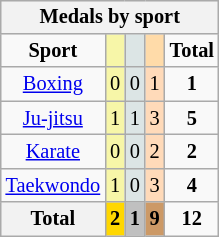<table class=wikitable style="font-size:85%; float:right;text-align:center">
<tr bgcolor=EFEFEF>
<th colspan=7><strong>Medals by sport</strong></th>
</tr>
<tr>
<td><strong>Sport</strong></td>
<td bgcolor=F7F6A8></td>
<td bgcolor=DCE5E5></td>
<td bgcolor=FFDBA9></td>
<td><strong>Total</strong></td>
</tr>
<tr>
<td><a href='#'>Boxing</a></td>
<td bgcolor=F7F6A8>0</td>
<td bgcolor=DCE5E5>0</td>
<td bgcolor=FFDAB9>1</td>
<td><strong>1</strong></td>
</tr>
<tr>
<td><a href='#'>Ju-jitsu</a></td>
<td bgcolor=F7F6A8>1</td>
<td bgcolor=DCE5E5>1</td>
<td bgcolor=FFDAB9>3</td>
<td><strong>5</strong></td>
</tr>
<tr>
<td><a href='#'>Karate</a></td>
<td bgcolor=F7F6A8>0</td>
<td bgcolor=DCE5E5>0</td>
<td bgcolor=FFDAB9>2</td>
<td><strong>2</strong></td>
</tr>
<tr>
<td><a href='#'>Taekwondo</a></td>
<td bgcolor=F7F6A8>1</td>
<td bgcolor=DCE5E5>0</td>
<td bgcolor=FFDAB9>3</td>
<td><strong>4</strong></td>
</tr>
<tr>
<th><strong>Total</strong></th>
<td style="background:gold;"><strong>2</strong></td>
<td style="background:silver;"><strong>1</strong></td>
<td style="background:#c96;"><strong>9</strong></td>
<td><strong>12</strong></td>
</tr>
</table>
